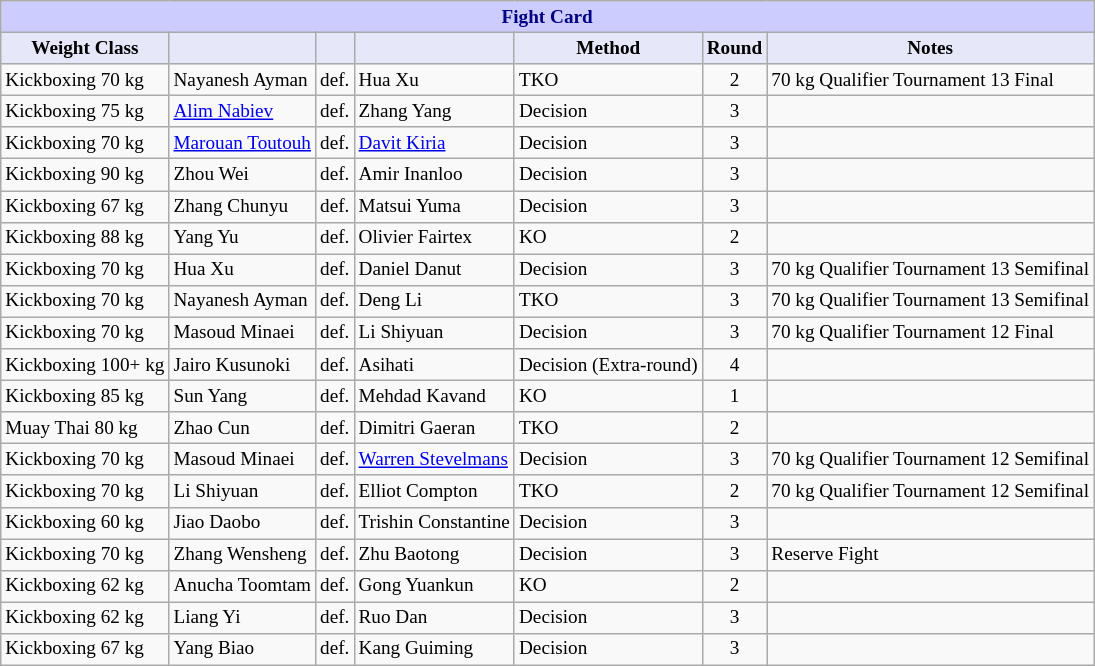<table class="wikitable" style="font-size: 80%;">
<tr>
<th colspan="8" style="background-color: #ccf; color: #000080; text-align: center;"><strong>Fight Card</strong></th>
</tr>
<tr>
<th colspan="1" style="background-color: #E6E8FA; color: #000000; text-align: center;">Weight Class</th>
<th colspan="1" style="background-color: #E6E8FA; color: #000000; text-align: center;"></th>
<th colspan="1" style="background-color: #E6E8FA; color: #000000; text-align: center;"></th>
<th colspan="1" style="background-color: #E6E8FA; color: #000000; text-align: center;"></th>
<th colspan="1" style="background-color: #E6E8FA; color: #000000; text-align: center;">Method</th>
<th colspan="1" style="background-color: #E6E8FA; color: #000000; text-align: center;">Round</th>
<th colspan="1" style="background-color: #E6E8FA; color: #000000; text-align: center;">Notes</th>
</tr>
<tr>
<td>Kickboxing 70 kg</td>
<td> Nayanesh Ayman</td>
<td align=center>def.</td>
<td> Hua Xu</td>
<td>TKO</td>
<td align=center>2</td>
<td>70 kg Qualifier Tournament 13 Final</td>
</tr>
<tr>
<td>Kickboxing 75 kg</td>
<td> <a href='#'>Alim Nabiev</a></td>
<td align=center>def.</td>
<td> Zhang Yang</td>
<td>Decision</td>
<td align=center>3</td>
<td></td>
</tr>
<tr>
<td>Kickboxing 70 kg</td>
<td> <a href='#'>Marouan Toutouh</a></td>
<td align=center>def.</td>
<td> <a href='#'>Davit Kiria</a></td>
<td>Decision</td>
<td align=center>3</td>
<td></td>
</tr>
<tr>
<td>Kickboxing 90 kg</td>
<td> Zhou Wei</td>
<td align=center>def.</td>
<td> Amir Inanloo</td>
<td>Decision</td>
<td align=center>3</td>
<td></td>
</tr>
<tr>
<td>Kickboxing 67 kg</td>
<td> Zhang Chunyu</td>
<td align=center>def.</td>
<td> Matsui Yuma</td>
<td>Decision</td>
<td align=center>3</td>
<td></td>
</tr>
<tr>
<td>Kickboxing 88 kg</td>
<td> Yang Yu</td>
<td align=center>def.</td>
<td> Olivier Fairtex</td>
<td>KO</td>
<td align=center>2</td>
<td></td>
</tr>
<tr>
<td>Kickboxing 70 kg</td>
<td> Hua Xu</td>
<td align=center>def.</td>
<td> Daniel Danut</td>
<td>Decision</td>
<td align=center>3</td>
<td>70 kg Qualifier Tournament 13 Semifinal</td>
</tr>
<tr>
<td>Kickboxing 70 kg</td>
<td> Nayanesh Ayman</td>
<td align=center>def.</td>
<td> Deng Li</td>
<td>TKO</td>
<td align=center>3</td>
<td>70 kg Qualifier Tournament 13 Semifinal</td>
</tr>
<tr>
<td>Kickboxing 70 kg</td>
<td> Masoud Minaei</td>
<td align=center>def.</td>
<td> Li Shiyuan</td>
<td>Decision</td>
<td align=center>3</td>
<td>70 kg Qualifier Tournament 12 Final</td>
</tr>
<tr>
<td>Kickboxing 100+ kg</td>
<td> Jairo Kusunoki</td>
<td align=center>def.</td>
<td> Asihati</td>
<td>Decision (Extra-round)</td>
<td align=center>4</td>
<td></td>
</tr>
<tr>
<td>Kickboxing 85 kg</td>
<td> Sun Yang</td>
<td align=center>def.</td>
<td> Mehdad Kavand</td>
<td>KO</td>
<td align=center>1</td>
<td></td>
</tr>
<tr>
<td>Muay Thai 80 kg</td>
<td> Zhao Cun</td>
<td align=center>def.</td>
<td> Dimitri Gaeran</td>
<td>TKO</td>
<td align=center>2</td>
<td></td>
</tr>
<tr>
<td>Kickboxing 70 kg</td>
<td> Masoud Minaei</td>
<td align=center>def.</td>
<td> <a href='#'>Warren Stevelmans</a></td>
<td>Decision</td>
<td align=center>3</td>
<td>70 kg Qualifier Tournament 12 Semifinal</td>
</tr>
<tr>
<td>Kickboxing 70 kg</td>
<td> Li Shiyuan</td>
<td align=center>def.</td>
<td> Elliot Compton</td>
<td>TKO</td>
<td align=center>2</td>
<td>70 kg Qualifier Tournament 12 Semifinal</td>
</tr>
<tr>
<td>Kickboxing 60 kg</td>
<td> Jiao Daobo</td>
<td align=center>def.</td>
<td> Trishin Constantine</td>
<td>Decision</td>
<td align=center>3</td>
<td></td>
</tr>
<tr>
<td>Kickboxing 70 kg</td>
<td> Zhang Wensheng</td>
<td align=center>def.</td>
<td> Zhu Baotong</td>
<td>Decision</td>
<td align=center>3</td>
<td>Reserve Fight</td>
</tr>
<tr>
<td>Kickboxing 62 kg</td>
<td> Anucha Toomtam</td>
<td align=center>def.</td>
<td> Gong Yuankun</td>
<td>KO</td>
<td align=center>2</td>
<td></td>
</tr>
<tr>
<td>Kickboxing 62 kg</td>
<td> Liang Yi</td>
<td align=center>def.</td>
<td> Ruo Dan</td>
<td>Decision</td>
<td align=center>3</td>
<td></td>
</tr>
<tr>
<td>Kickboxing 67 kg</td>
<td> Yang Biao</td>
<td align=center>def.</td>
<td> Kang Guiming</td>
<td>Decision</td>
<td align=center>3</td>
<td></td>
</tr>
</table>
